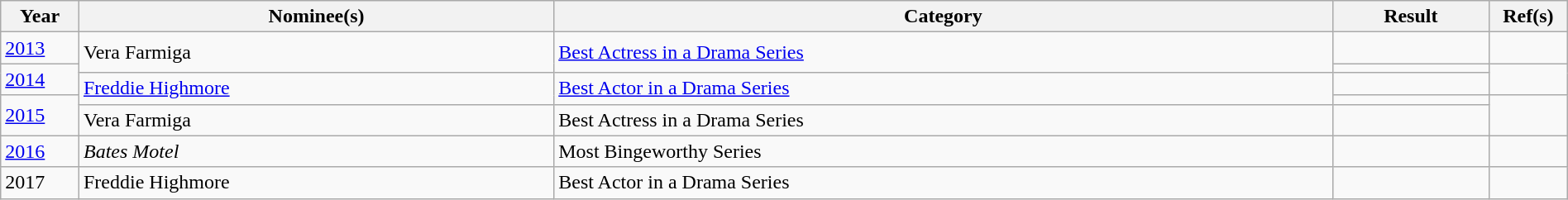<table class="wikitable" width=100%>
<tr>
<th width=5%>Year</th>
<th>Nominee(s)</th>
<th>Category</th>
<th width=10%>Result</th>
<th width=5%>Ref(s)</th>
</tr>
<tr>
<td><a href='#'>2013</a></td>
<td rowspan=2>Vera Farmiga</td>
<td rowspan=2><a href='#'>Best Actress in a Drama Series</a></td>
<td></td>
<td></td>
</tr>
<tr>
<td rowspan=2><a href='#'>2014</a></td>
<td></td>
<td rowspan=2></td>
</tr>
<tr>
<td rowspan=2><a href='#'>Freddie Highmore</a></td>
<td rowspan=2><a href='#'>Best Actor in a Drama Series</a></td>
<td></td>
</tr>
<tr>
<td rowspan=2><a href='#'>2015</a></td>
<td></td>
<td rowspan=2></td>
</tr>
<tr>
<td>Vera Farmiga</td>
<td>Best Actress in a Drama Series</td>
<td></td>
</tr>
<tr>
<td><a href='#'>2016</a></td>
<td><em>Bates Motel</em></td>
<td>Most Bingeworthy Series</td>
<td></td>
<td></td>
</tr>
<tr>
<td>2017</td>
<td>Freddie Highmore</td>
<td>Best Actor in a Drama Series</td>
<td></td>
<td></td>
</tr>
</table>
